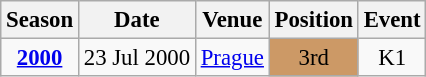<table class="wikitable" style="text-align:center; font-size:95%;">
<tr>
<th>Season</th>
<th>Date</th>
<th>Venue</th>
<th>Position</th>
<th>Event</th>
</tr>
<tr>
<td><strong><a href='#'>2000</a></strong></td>
<td align=right>23 Jul 2000</td>
<td align=left><a href='#'>Prague</a></td>
<td bgcolor=cc9966>3rd</td>
<td>K1</td>
</tr>
</table>
